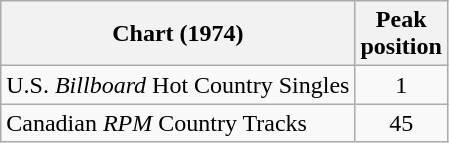<table class="wikitable sortable">
<tr>
<th align="left">Chart (1974)</th>
<th align="center">Peak<br>position</th>
</tr>
<tr>
<td align="left">U.S. <em>Billboard</em> Hot Country Singles</td>
<td align="center">1</td>
</tr>
<tr>
<td align="left">Canadian <em>RPM</em> Country Tracks</td>
<td align="center">45</td>
</tr>
</table>
